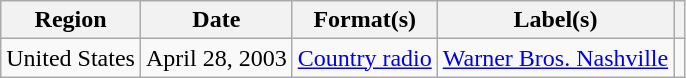<table class="wikitable">
<tr>
<th>Region</th>
<th>Date</th>
<th>Format(s)</th>
<th>Label(s)</th>
<th></th>
</tr>
<tr>
<td>United States</td>
<td>April 28, 2003</td>
<td><a href='#'>Country radio</a></td>
<td><a href='#'>Warner Bros. Nashville</a></td>
<td></td>
</tr>
</table>
